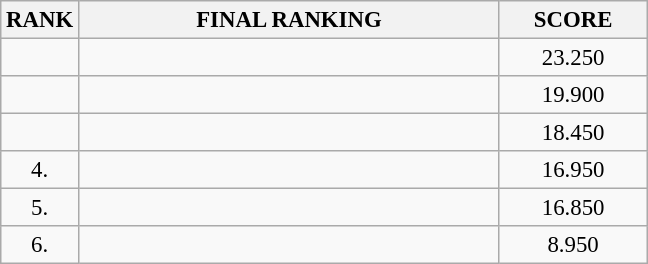<table class="wikitable" style="font-size:95%;">
<tr>
<th>RANK</th>
<th align="left" style="width: 18em">FINAL RANKING</th>
<th align="center" style="width: 6em">SCORE</th>
</tr>
<tr>
<td align="center"></td>
<td></td>
<td align="center">23.250</td>
</tr>
<tr>
<td align="center"></td>
<td></td>
<td align="center">19.900</td>
</tr>
<tr>
<td align="center"></td>
<td></td>
<td align="center">18.450</td>
</tr>
<tr>
<td align="center">4.</td>
<td></td>
<td align="center">16.950</td>
</tr>
<tr>
<td align="center">5.</td>
<td></td>
<td align="center">16.850</td>
</tr>
<tr>
<td align="center">6.</td>
<td></td>
<td align="center">8.950</td>
</tr>
</table>
